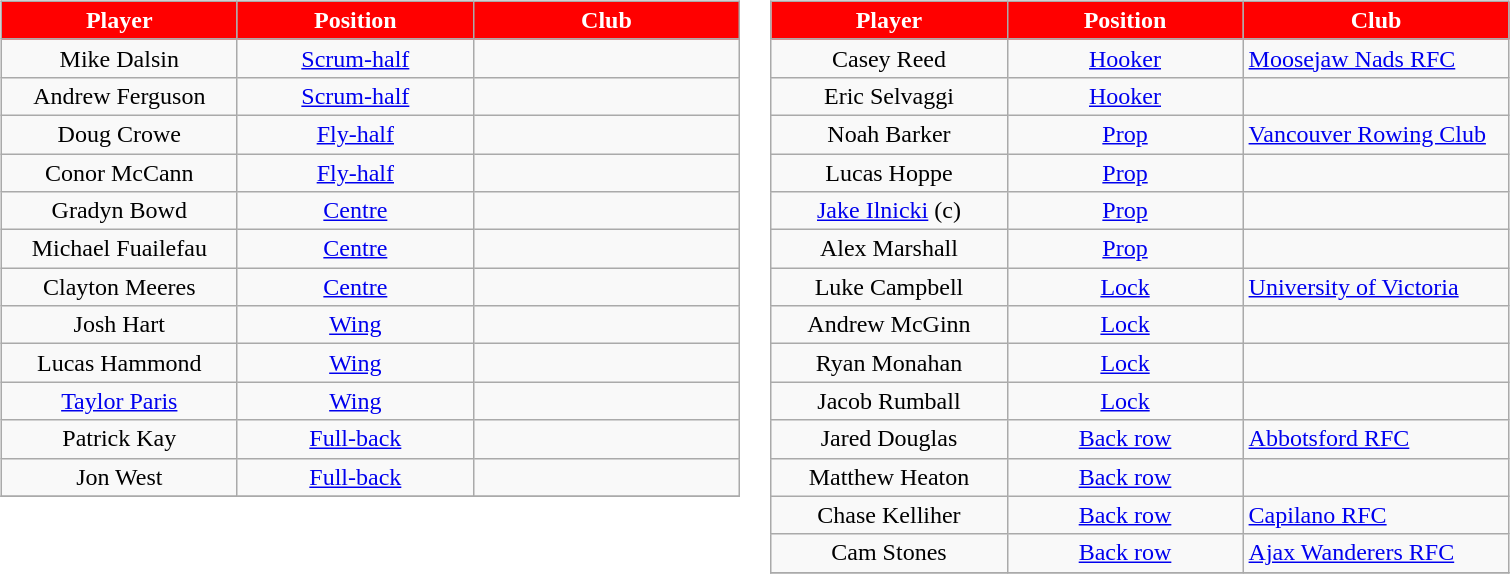<table>
<tr valign=top>
<td><br><table class="wikitable" style="text-align:center">
<tr span style="background:red; color:white;">
<td scope="col" style="width:150px"><strong>Player</strong></td>
<td scope="col" style="width:150px"><strong>Position</strong></td>
<td scope="col" style="width:170px"><strong>Club</strong></td>
</tr>
<tr>
<td>Mike Dalsin</td>
<td><a href='#'>Scrum-half</a></td>
<td style="text-align:left"></td>
</tr>
<tr>
<td>Andrew Ferguson</td>
<td><a href='#'>Scrum-half</a></td>
<td style="text-align:left"></td>
</tr>
<tr>
<td>Doug Crowe</td>
<td><a href='#'>Fly-half</a></td>
<td style="text-align:left"></td>
</tr>
<tr>
<td>Conor McCann</td>
<td><a href='#'>Fly-half</a></td>
<td style="text-align:left"></td>
</tr>
<tr>
<td>Gradyn Bowd</td>
<td><a href='#'>Centre</a></td>
<td style="text-align:left"></td>
</tr>
<tr>
<td>Michael Fuailefau</td>
<td><a href='#'>Centre</a></td>
<td style="text-align:left"></td>
</tr>
<tr>
<td>Clayton Meeres</td>
<td><a href='#'>Centre</a></td>
<td style="text-align:left"></td>
</tr>
<tr>
<td>Josh Hart</td>
<td><a href='#'>Wing</a></td>
<td style="text-align:left"></td>
</tr>
<tr>
<td>Lucas Hammond</td>
<td><a href='#'>Wing</a></td>
<td style="text-align:left"></td>
</tr>
<tr>
<td><a href='#'>Taylor Paris</a></td>
<td><a href='#'>Wing</a></td>
<td style="text-align:left"></td>
</tr>
<tr>
<td>Patrick Kay</td>
<td><a href='#'>Full-back</a></td>
<td style="text-align:left"></td>
</tr>
<tr>
<td>Jon West</td>
<td><a href='#'>Full-back</a></td>
<td style="text-align:left"></td>
</tr>
<tr>
</tr>
</table>
</td>
<td><br><table class="wikitable" style="text-align:center">
<tr span style="background:red; color:white;">
<td scope="col" style="width:150px"><strong>Player</strong></td>
<td scope="col" style="width:150px"><strong>Position</strong></td>
<td scope="col" style="width:170px"><strong>Club</strong></td>
</tr>
<tr>
<td>Casey Reed</td>
<td><a href='#'>Hooker</a></td>
<td style="text-align:left"> <a href='#'>Moosejaw Nads RFC</a></td>
</tr>
<tr>
<td>Eric Selvaggi</td>
<td><a href='#'>Hooker</a></td>
<td style="text-align:left"></td>
</tr>
<tr>
<td>Noah Barker</td>
<td><a href='#'>Prop</a></td>
<td style="text-align:left"> <a href='#'>Vancouver Rowing Club</a></td>
</tr>
<tr>
<td>Lucas Hoppe</td>
<td><a href='#'>Prop</a></td>
<td style="text-align:left"></td>
</tr>
<tr>
<td><a href='#'>Jake Ilnicki</a> (c)</td>
<td><a href='#'>Prop</a></td>
<td style="text-align:left"></td>
</tr>
<tr>
<td>Alex Marshall</td>
<td><a href='#'>Prop</a></td>
<td style="text-align:left"></td>
</tr>
<tr>
<td>Luke Campbell</td>
<td><a href='#'>Lock</a></td>
<td style="text-align:left"> <a href='#'>University of Victoria</a></td>
</tr>
<tr>
<td>Andrew McGinn</td>
<td><a href='#'>Lock</a></td>
<td style="text-align:left"></td>
</tr>
<tr>
<td>Ryan Monahan</td>
<td><a href='#'>Lock</a></td>
<td style="text-align:left"></td>
</tr>
<tr>
<td>Jacob Rumball</td>
<td><a href='#'>Lock</a></td>
<td style="text-align:left"></td>
</tr>
<tr>
<td>Jared Douglas</td>
<td><a href='#'>Back row</a></td>
<td style="text-align:left"> <a href='#'>Abbotsford RFC</a></td>
</tr>
<tr>
<td>Matthew Heaton</td>
<td><a href='#'>Back row</a></td>
<td style="text-align:left"></td>
</tr>
<tr>
<td>Chase Kelliher</td>
<td><a href='#'>Back row</a></td>
<td style="text-align:left"> <a href='#'>Capilano RFC</a></td>
</tr>
<tr>
<td>Cam Stones</td>
<td><a href='#'>Back row</a></td>
<td style="text-align:left"> <a href='#'>Ajax Wanderers RFC</a></td>
</tr>
<tr>
</tr>
</table>
</td>
</tr>
</table>
